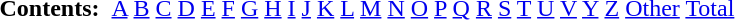<table id="toc" class="toc" summary="Contents">
<tr>
<th>Contents:</th>
<td></td>
<td><a href='#'>A</a> <a href='#'>B</a> <a href='#'>C</a> <a href='#'>D</a> <a href='#'>E</a> <a href='#'>F</a> <a href='#'>G</a> <a href='#'>H</a> <a href='#'>I</a> <a href='#'>J</a> <a href='#'>K</a> <a href='#'>L</a> <a href='#'>M</a> <a href='#'>N</a> <a href='#'>O</a> <a href='#'>P</a> <a href='#'>Q</a> <a href='#'>R</a> <a href='#'>S</a> <a href='#'>T</a> <a href='#'>U</a> <a href='#'>V</a> <a href='#'>Y</a> <a href='#'>Z</a> <a href='#'>Other</a> <a href='#'>Total</a></td>
</tr>
</table>
